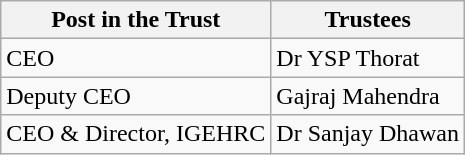<table class="wikitable">
<tr>
<th>Post in the Trust</th>
<th>Trustees</th>
</tr>
<tr>
<td>CEO</td>
<td>Dr YSP Thorat</td>
</tr>
<tr>
<td>Deputy CEO</td>
<td>Gajraj Mahendra</td>
</tr>
<tr>
<td>CEO & Director, IGEHRC</td>
<td>Dr Sanjay Dhawan</td>
</tr>
</table>
